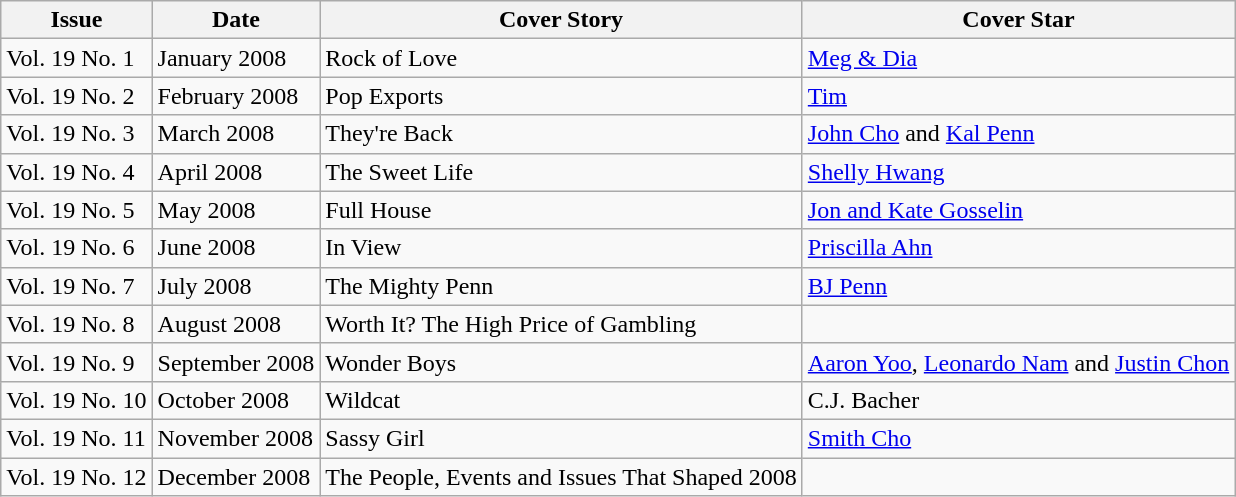<table class="wikitable">
<tr>
<th>Issue</th>
<th>Date</th>
<th>Cover Story</th>
<th>Cover Star</th>
</tr>
<tr>
<td>Vol. 19 No. 1</td>
<td>January 2008</td>
<td>Rock of Love</td>
<td><a href='#'>Meg & Dia</a></td>
</tr>
<tr>
<td>Vol. 19 No. 2</td>
<td>February 2008</td>
<td>Pop Exports</td>
<td><a href='#'>Tim</a></td>
</tr>
<tr>
<td>Vol. 19 No. 3</td>
<td>March 2008</td>
<td>They're Back</td>
<td><a href='#'>John Cho</a> and <a href='#'>Kal Penn</a></td>
</tr>
<tr>
<td>Vol. 19 No. 4</td>
<td>April 2008</td>
<td>The Sweet Life</td>
<td><a href='#'>Shelly Hwang</a></td>
</tr>
<tr>
<td>Vol. 19 No. 5</td>
<td>May 2008</td>
<td>Full House</td>
<td><a href='#'>Jon and Kate Gosselin</a></td>
</tr>
<tr>
<td>Vol. 19 No. 6</td>
<td>June 2008</td>
<td>In View</td>
<td><a href='#'>Priscilla Ahn</a></td>
</tr>
<tr>
<td>Vol. 19 No. 7</td>
<td>July 2008</td>
<td>The Mighty Penn</td>
<td><a href='#'>BJ Penn</a></td>
</tr>
<tr>
<td>Vol. 19 No. 8</td>
<td>August 2008</td>
<td>Worth It? The High Price of Gambling</td>
<td></td>
</tr>
<tr>
<td>Vol. 19 No. 9</td>
<td>September 2008</td>
<td>Wonder Boys</td>
<td><a href='#'>Aaron Yoo</a>, <a href='#'>Leonardo Nam</a> and <a href='#'>Justin Chon</a></td>
</tr>
<tr>
<td>Vol. 19 No. 10</td>
<td>October 2008</td>
<td>Wildcat</td>
<td>C.J. Bacher</td>
</tr>
<tr>
<td>Vol. 19 No. 11</td>
<td>November 2008</td>
<td>Sassy Girl</td>
<td><a href='#'>Smith Cho</a></td>
</tr>
<tr>
<td>Vol. 19 No. 12</td>
<td>December 2008</td>
<td>The People, Events and Issues That Shaped 2008</td>
<td></td>
</tr>
</table>
